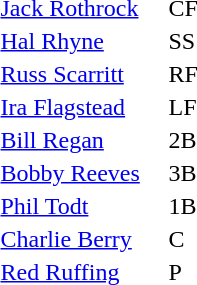<table>
<tr>
<td><a href='#'>Jack Rothrock</a>    </td>
<td>CF</td>
</tr>
<tr>
<td><a href='#'>Hal Rhyne</a></td>
<td>SS</td>
</tr>
<tr>
<td><a href='#'>Russ Scarritt</a></td>
<td>RF</td>
</tr>
<tr>
<td><a href='#'>Ira Flagstead</a></td>
<td>LF</td>
</tr>
<tr>
<td><a href='#'>Bill Regan</a></td>
<td>2B</td>
</tr>
<tr>
<td><a href='#'>Bobby Reeves</a></td>
<td>3B</td>
</tr>
<tr>
<td><a href='#'>Phil Todt</a></td>
<td>1B</td>
</tr>
<tr>
<td><a href='#'>Charlie Berry</a></td>
<td>C</td>
</tr>
<tr>
<td><a href='#'>Red Ruffing</a></td>
<td>P</td>
</tr>
<tr>
</tr>
</table>
